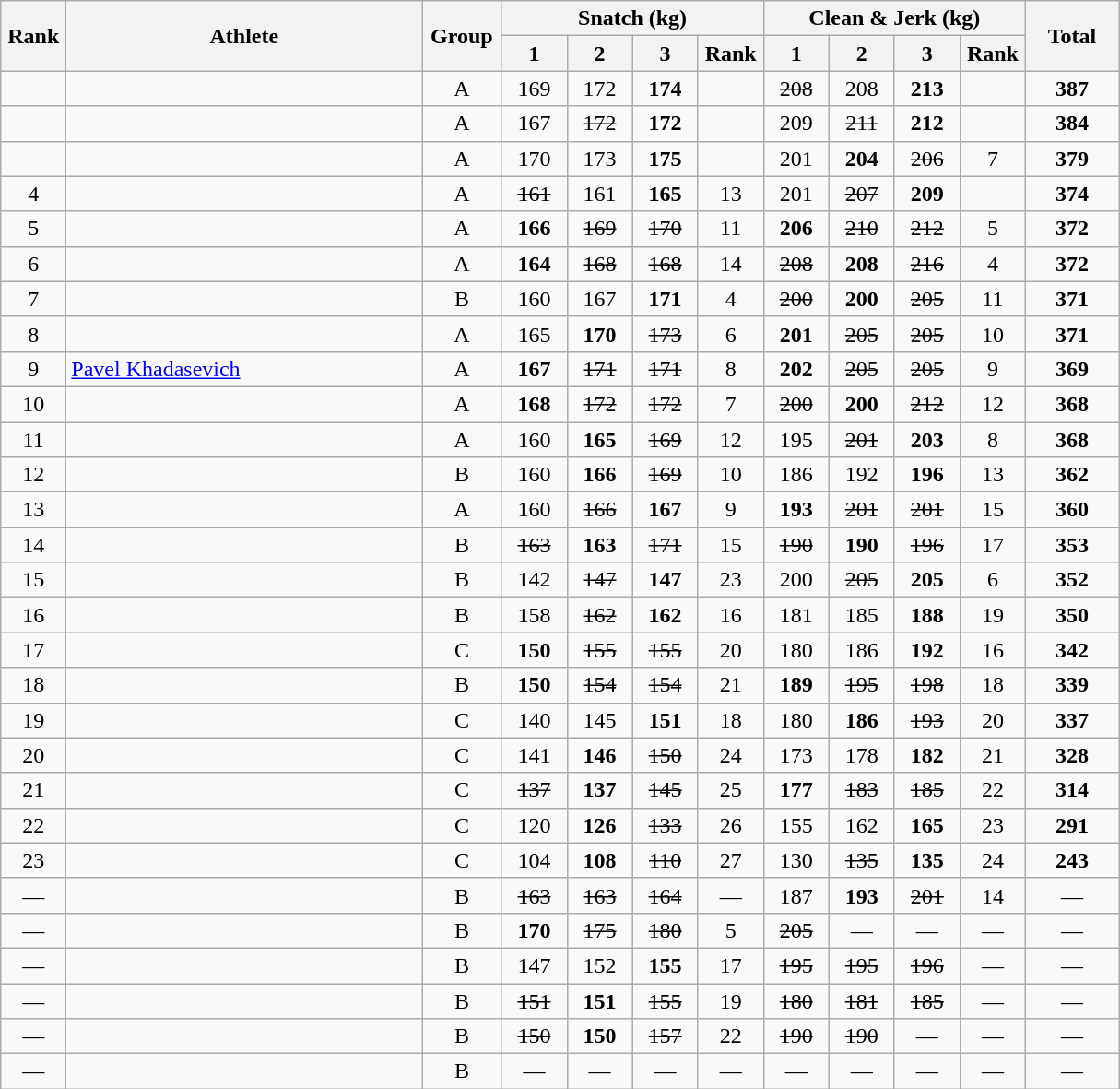<table class = "wikitable" style="text-align:center;">
<tr>
<th rowspan=2 width=40>Rank</th>
<th rowspan=2 width=250>Athlete</th>
<th rowspan=2 width=50>Group</th>
<th colspan=4>Snatch (kg)</th>
<th colspan=4>Clean & Jerk (kg)</th>
<th rowspan=2 width=60>Total</th>
</tr>
<tr>
<th width=40>1</th>
<th width=40>2</th>
<th width=40>3</th>
<th width=40>Rank</th>
<th width=40>1</th>
<th width=40>2</th>
<th width=40>3</th>
<th width=40>Rank</th>
</tr>
<tr>
<td><strong></strong></td>
<td align=left></td>
<td>A</td>
<td>169</td>
<td>172</td>
<td><strong>174</strong></td>
<td><strong></strong></td>
<td><s>208</s></td>
<td>208</td>
<td><strong>213</strong></td>
<td></td>
<td><strong>387</strong></td>
</tr>
<tr>
<td></td>
<td align=left></td>
<td>A</td>
<td>167</td>
<td><s>172</s></td>
<td><strong>172</strong></td>
<td><strong></strong></td>
<td>209</td>
<td><s>211</s></td>
<td><strong>212</strong></td>
<td></td>
<td><strong>384</strong></td>
</tr>
<tr>
<td></td>
<td align=left></td>
<td>A</td>
<td>170</td>
<td>173</td>
<td><strong>175</strong></td>
<td><strong></strong></td>
<td>201</td>
<td><strong>204</strong></td>
<td><s>206</s></td>
<td>7</td>
<td><strong>379</strong></td>
</tr>
<tr>
<td>4</td>
<td align=left></td>
<td>A</td>
<td><s>161</s></td>
<td>161</td>
<td><strong>165</strong></td>
<td>13</td>
<td>201</td>
<td><s>207</s></td>
<td><strong>209</strong></td>
<td></td>
<td><strong>374</strong></td>
</tr>
<tr>
<td>5</td>
<td align=left></td>
<td>A</td>
<td><strong>166</strong></td>
<td><s>169</s></td>
<td><s>170</s></td>
<td>11</td>
<td><strong>206</strong></td>
<td><s>210</s></td>
<td><s>212</s></td>
<td>5</td>
<td><strong>372</strong></td>
</tr>
<tr>
<td>6</td>
<td align=left></td>
<td>A</td>
<td><strong>164</strong></td>
<td><s>168</s></td>
<td><s>168</s></td>
<td>14</td>
<td><s>208</s></td>
<td><strong>208</strong></td>
<td><s>216</s></td>
<td>4</td>
<td><strong>372</strong></td>
</tr>
<tr>
<td>7</td>
<td align=left></td>
<td>B</td>
<td>160</td>
<td>167</td>
<td><strong>171</strong></td>
<td>4</td>
<td><s>200</s></td>
<td><strong>200</strong></td>
<td><s>205</s></td>
<td>11</td>
<td><strong>371</strong></td>
</tr>
<tr>
<td>8</td>
<td align=left></td>
<td>A</td>
<td>165</td>
<td><strong>170</strong></td>
<td><s>173</s></td>
<td>6</td>
<td><strong>201</strong></td>
<td><s>205</s></td>
<td><s>205</s></td>
<td>10</td>
<td><strong>371</strong></td>
</tr>
<tr>
<td>9</td>
<td align=left> <a href='#'>Pavel Khadasevich</a> </td>
<td>A</td>
<td><strong>167</strong></td>
<td><s>171</s></td>
<td><s>171</s></td>
<td>8</td>
<td><strong>202</strong></td>
<td><s>205</s></td>
<td><s>205</s></td>
<td>9</td>
<td><strong>369</strong></td>
</tr>
<tr>
<td>10</td>
<td align=left></td>
<td>A</td>
<td><strong>168</strong></td>
<td><s>172</s></td>
<td><s>172</s></td>
<td>7</td>
<td><s>200</s></td>
<td><strong>200</strong></td>
<td><s>212</s></td>
<td>12</td>
<td><strong>368</strong></td>
</tr>
<tr>
<td>11</td>
<td align=left></td>
<td>A</td>
<td>160</td>
<td><strong>165</strong></td>
<td><s>169</s></td>
<td>12</td>
<td>195</td>
<td><s>201</s></td>
<td><strong>203</strong></td>
<td>8</td>
<td><strong>368</strong></td>
</tr>
<tr>
<td>12</td>
<td align=left></td>
<td>B</td>
<td>160</td>
<td><strong>166</strong></td>
<td><s>169</s></td>
<td>10</td>
<td>186</td>
<td>192</td>
<td><strong>196</strong></td>
<td>13</td>
<td><strong>362</strong></td>
</tr>
<tr>
<td>13</td>
<td align=left></td>
<td>A</td>
<td>160</td>
<td><s>166</s></td>
<td><strong>167</strong></td>
<td>9</td>
<td><strong>193</strong></td>
<td><s>201</s></td>
<td><s>201</s></td>
<td>15</td>
<td><strong>360</strong></td>
</tr>
<tr>
<td>14</td>
<td align=left></td>
<td>B</td>
<td><s>163</s></td>
<td><strong>163</strong></td>
<td><s>171</s></td>
<td>15</td>
<td><s>190</s></td>
<td><strong>190</strong></td>
<td><s>196</s></td>
<td>17</td>
<td><strong>353</strong></td>
</tr>
<tr>
<td>15</td>
<td align=left></td>
<td>B</td>
<td>142</td>
<td><s>147</s></td>
<td><strong>147</strong></td>
<td>23</td>
<td>200</td>
<td><s>205</s></td>
<td><strong>205</strong></td>
<td>6</td>
<td><strong>352</strong></td>
</tr>
<tr>
<td>16</td>
<td align=left></td>
<td>B</td>
<td>158</td>
<td><s>162</s></td>
<td><strong>162</strong></td>
<td>16</td>
<td>181</td>
<td>185</td>
<td><strong>188</strong></td>
<td>19</td>
<td><strong>350</strong></td>
</tr>
<tr>
<td>17</td>
<td align=left></td>
<td>C</td>
<td><strong>150</strong></td>
<td><s>155</s></td>
<td><s>155</s></td>
<td>20</td>
<td>180</td>
<td>186</td>
<td><strong>192</strong></td>
<td>16</td>
<td><strong>342</strong></td>
</tr>
<tr>
<td>18</td>
<td align=left></td>
<td>B</td>
<td><strong>150</strong></td>
<td><s>154</s></td>
<td><s>154</s></td>
<td>21</td>
<td><strong>189</strong></td>
<td><s>195</s></td>
<td><s>198</s></td>
<td>18</td>
<td><strong>339</strong></td>
</tr>
<tr>
<td>19</td>
<td align=left></td>
<td>C</td>
<td>140</td>
<td>145</td>
<td><strong>151</strong></td>
<td>18</td>
<td>180</td>
<td><strong>186</strong></td>
<td><s>193</s></td>
<td>20</td>
<td><strong>337</strong></td>
</tr>
<tr>
<td>20</td>
<td align=left></td>
<td>C</td>
<td>141</td>
<td><strong>146</strong></td>
<td><s>150</s></td>
<td>24</td>
<td>173</td>
<td>178</td>
<td><strong>182</strong></td>
<td>21</td>
<td><strong>328</strong></td>
</tr>
<tr>
<td>21</td>
<td align=left></td>
<td>C</td>
<td><s>137</s></td>
<td><strong>137</strong></td>
<td><s>145</s></td>
<td>25</td>
<td><strong>177</strong></td>
<td><s>183</s></td>
<td><s>185</s></td>
<td>22</td>
<td><strong>314</strong></td>
</tr>
<tr>
<td>22</td>
<td align=left></td>
<td>C</td>
<td>120</td>
<td><strong>126</strong></td>
<td><s>133</s></td>
<td>26</td>
<td>155</td>
<td>162</td>
<td><strong>165</strong></td>
<td>23</td>
<td><strong>291</strong></td>
</tr>
<tr>
<td>23</td>
<td align=left></td>
<td>C</td>
<td>104</td>
<td><strong>108</strong></td>
<td><s>110</s></td>
<td>27</td>
<td>130</td>
<td><s>135</s></td>
<td><strong>135</strong></td>
<td>24</td>
<td><strong>243</strong></td>
</tr>
<tr>
<td>—</td>
<td align=left></td>
<td>B</td>
<td><s>163</s></td>
<td><s>163</s></td>
<td><s>164</s></td>
<td>—</td>
<td>187</td>
<td><strong>193</strong></td>
<td><s>201</s></td>
<td>14</td>
<td>—</td>
</tr>
<tr>
<td>—</td>
<td align=left></td>
<td>B</td>
<td><strong>170</strong></td>
<td><s>175</s></td>
<td><s>180</s></td>
<td>5</td>
<td><s>205</s></td>
<td>—</td>
<td>—</td>
<td>—</td>
<td>—</td>
</tr>
<tr>
<td>—</td>
<td align=left></td>
<td>B</td>
<td>147</td>
<td>152</td>
<td><strong>155</strong></td>
<td>17</td>
<td><s>195</s></td>
<td><s>195</s></td>
<td><s>196</s></td>
<td>—</td>
<td>—</td>
</tr>
<tr>
<td>—</td>
<td align=left></td>
<td>B</td>
<td><s>151</s></td>
<td><strong>151</strong></td>
<td><s>155</s></td>
<td>19</td>
<td><s>180</s></td>
<td><s>181</s></td>
<td><s>185</s></td>
<td>—</td>
<td>—</td>
</tr>
<tr>
<td>—</td>
<td align=left></td>
<td>B</td>
<td><s>150</s></td>
<td><strong>150</strong></td>
<td><s>157</s></td>
<td>22</td>
<td><s>190</s></td>
<td><s>190</s></td>
<td>—</td>
<td>—</td>
<td>—</td>
</tr>
<tr>
<td>—</td>
<td align=left></td>
<td>B</td>
<td>—</td>
<td>—</td>
<td>—</td>
<td>—</td>
<td>—</td>
<td>—</td>
<td>—</td>
<td>—</td>
<td>—</td>
</tr>
</table>
